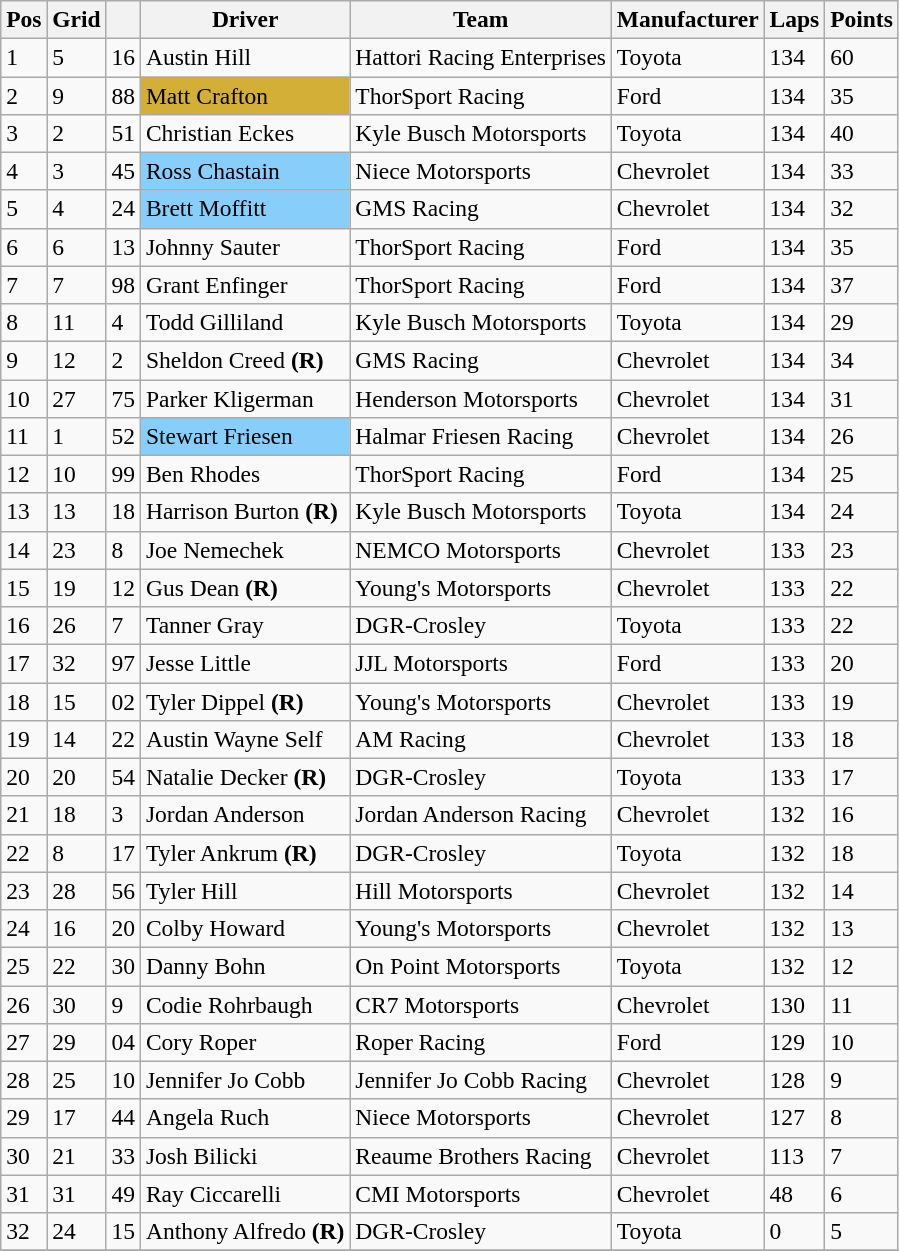<table class="wikitable" style="font-size:98%">
<tr>
<th>Pos</th>
<th>Grid</th>
<th></th>
<th>Driver</th>
<th>Team</th>
<th>Manufacturer</th>
<th>Laps</th>
<th>Points</th>
</tr>
<tr>
<td>1</td>
<td>5</td>
<td>16</td>
<td>Austin Hill</td>
<td>Hattori Racing Enterprises</td>
<td>Toyota</td>
<td>134</td>
<td>60</td>
</tr>
<tr>
<td>2</td>
<td>9</td>
<td>88</td>
<td style="text-align:left;background:#D4AF37">Matt Crafton</td>
<td>ThorSport Racing</td>
<td>Ford</td>
<td>134</td>
<td>35</td>
</tr>
<tr>
<td>3</td>
<td>2</td>
<td>51</td>
<td>Christian Eckes</td>
<td>Kyle Busch Motorsports</td>
<td>Toyota</td>
<td>134</td>
<td>40</td>
</tr>
<tr>
<td>4</td>
<td>3</td>
<td>45</td>
<td style="text-align:left;background:#87CEFA">Ross Chastain</td>
<td>Niece Motorsports</td>
<td>Chevrolet</td>
<td>134</td>
<td>33</td>
</tr>
<tr>
<td>5</td>
<td>4</td>
<td>24</td>
<td style="text-align:left;background:#87CEFA">Brett Moffitt</td>
<td>GMS Racing</td>
<td>Chevrolet</td>
<td>134</td>
<td>32</td>
</tr>
<tr>
<td>6</td>
<td>6</td>
<td>13</td>
<td>Johnny Sauter</td>
<td>ThorSport Racing</td>
<td>Ford</td>
<td>134</td>
<td>35</td>
</tr>
<tr>
<td>7</td>
<td>7</td>
<td>98</td>
<td>Grant Enfinger</td>
<td>ThorSport Racing</td>
<td>Ford</td>
<td>134</td>
<td>37</td>
</tr>
<tr>
<td>8</td>
<td>11</td>
<td>4</td>
<td>Todd Gilliland</td>
<td>Kyle Busch Motorsports</td>
<td>Toyota</td>
<td>134</td>
<td>29</td>
</tr>
<tr>
<td>9</td>
<td>12</td>
<td>2</td>
<td>Sheldon Creed <strong>(R)</strong></td>
<td>GMS Racing</td>
<td>Chevrolet</td>
<td>134</td>
<td>34</td>
</tr>
<tr>
<td>10</td>
<td>27</td>
<td>75</td>
<td>Parker Kligerman</td>
<td>Henderson Motorsports</td>
<td>Chevrolet</td>
<td>134</td>
<td>31</td>
</tr>
<tr>
<td>11</td>
<td>1</td>
<td>52</td>
<td style="text-align:left;background:#87CEFA">Stewart Friesen</td>
<td>Halmar Friesen Racing</td>
<td>Chevrolet</td>
<td>134</td>
<td>26</td>
</tr>
<tr>
<td>12</td>
<td>10</td>
<td>99</td>
<td>Ben Rhodes</td>
<td>ThorSport Racing</td>
<td>Ford</td>
<td>134</td>
<td>25</td>
</tr>
<tr>
<td>13</td>
<td>13</td>
<td>18</td>
<td>Harrison Burton <strong>(R)</strong></td>
<td>Kyle Busch Motorsports</td>
<td>Toyota</td>
<td>134</td>
<td>24</td>
</tr>
<tr>
<td>14</td>
<td>23</td>
<td>8</td>
<td>Joe Nemechek</td>
<td>NEMCO Motorsports</td>
<td>Chevrolet</td>
<td>133</td>
<td>23</td>
</tr>
<tr>
<td>15</td>
<td>19</td>
<td>12</td>
<td>Gus Dean <strong>(R)</strong></td>
<td>Young's Motorsports</td>
<td>Chevrolet</td>
<td>133</td>
<td>22</td>
</tr>
<tr>
<td>16</td>
<td>26</td>
<td>7</td>
<td>Tanner Gray</td>
<td>DGR-Crosley</td>
<td>Toyota</td>
<td>133</td>
<td>22</td>
</tr>
<tr>
<td>17</td>
<td>32</td>
<td>97</td>
<td>Jesse Little</td>
<td>JJL Motorsports</td>
<td>Ford</td>
<td>133</td>
<td>20</td>
</tr>
<tr>
<td>18</td>
<td>15</td>
<td>02</td>
<td>Tyler Dippel <strong>(R)</strong></td>
<td>Young's Motorsports</td>
<td>Chevrolet</td>
<td>133</td>
<td>19</td>
</tr>
<tr>
<td>19</td>
<td>14</td>
<td>22</td>
<td>Austin Wayne Self</td>
<td>AM Racing</td>
<td>Chevrolet</td>
<td>133</td>
<td>18</td>
</tr>
<tr>
<td>20</td>
<td>20</td>
<td>54</td>
<td>Natalie Decker <strong>(R)</strong></td>
<td>DGR-Crosley</td>
<td>Toyota</td>
<td>133</td>
<td>17</td>
</tr>
<tr>
<td>21</td>
<td>18</td>
<td>3</td>
<td>Jordan Anderson</td>
<td>Jordan Anderson Racing</td>
<td>Chevrolet</td>
<td>132</td>
<td>16</td>
</tr>
<tr>
<td>22</td>
<td>8</td>
<td>17</td>
<td>Tyler Ankrum <strong>(R)</strong></td>
<td>DGR-Crosley</td>
<td>Toyota</td>
<td>132</td>
<td>18</td>
</tr>
<tr>
<td>23</td>
<td>28</td>
<td>56</td>
<td>Tyler Hill</td>
<td>Hill Motorsports</td>
<td>Chevrolet</td>
<td>132</td>
<td>14</td>
</tr>
<tr>
<td>24</td>
<td>16</td>
<td>20</td>
<td>Colby Howard</td>
<td>Young's Motorsports</td>
<td>Chevrolet</td>
<td>132</td>
<td>13</td>
</tr>
<tr>
<td>25</td>
<td>22</td>
<td>30</td>
<td>Danny Bohn</td>
<td>On Point Motorsports</td>
<td>Toyota</td>
<td>132</td>
<td>12</td>
</tr>
<tr>
<td>26</td>
<td>30</td>
<td>9</td>
<td>Codie Rohrbaugh</td>
<td>CR7 Motorsports</td>
<td>Chevrolet</td>
<td>130</td>
<td>11</td>
</tr>
<tr>
<td>27</td>
<td>29</td>
<td>04</td>
<td>Cory Roper</td>
<td>Roper Racing</td>
<td>Ford</td>
<td>129</td>
<td>10</td>
</tr>
<tr>
<td>28</td>
<td>25</td>
<td>10</td>
<td>Jennifer Jo Cobb</td>
<td>Jennifer Jo Cobb Racing</td>
<td>Chevrolet</td>
<td>128</td>
<td>9</td>
</tr>
<tr>
<td>29</td>
<td>17</td>
<td>44</td>
<td>Angela Ruch</td>
<td>Niece Motorsports</td>
<td>Chevrolet</td>
<td>127</td>
<td>8</td>
</tr>
<tr>
<td>30</td>
<td>21</td>
<td>33</td>
<td>Josh Bilicki</td>
<td>Reaume Brothers Racing</td>
<td>Chevrolet</td>
<td>113</td>
<td>7</td>
</tr>
<tr>
<td>31</td>
<td>31</td>
<td>49</td>
<td>Ray Ciccarelli</td>
<td>CMI Motorsports</td>
<td>Chevrolet</td>
<td>48</td>
<td>6</td>
</tr>
<tr>
<td>32</td>
<td>24</td>
<td>15</td>
<td>Anthony Alfredo <strong>(R)</strong></td>
<td>DGR-Crosley</td>
<td>Toyota</td>
<td>0</td>
<td>5</td>
</tr>
<tr>
</tr>
</table>
